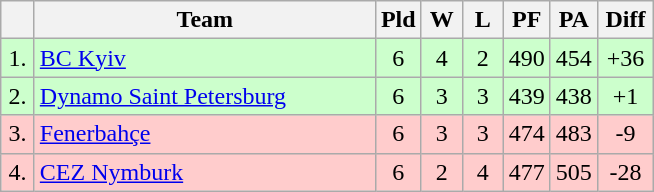<table class=wikitable style="text-align:center">
<tr>
<th width=15></th>
<th width=220>Team</th>
<th width=20>Pld</th>
<th width=20>W</th>
<th width=20>L</th>
<th width=20>PF</th>
<th width=20>PA</th>
<th width=30>Diff</th>
</tr>
<tr style="background: #ccffcc;">
<td>1.</td>
<td align=left> <a href='#'>BC Kyiv</a></td>
<td>6</td>
<td>4</td>
<td>2</td>
<td>490</td>
<td>454</td>
<td>+36</td>
</tr>
<tr style="background: #ccffcc;">
<td>2.</td>
<td align=left> <a href='#'>Dynamo Saint Petersburg</a></td>
<td>6</td>
<td>3</td>
<td>3</td>
<td>439</td>
<td>438</td>
<td>+1</td>
</tr>
<tr style="background: #ffcccc;">
<td>3.</td>
<td align=left> <a href='#'>Fenerbahçe</a></td>
<td>6</td>
<td>3</td>
<td>3</td>
<td>474</td>
<td>483</td>
<td>-9</td>
</tr>
<tr style="background: #ffcccc;">
<td>4.</td>
<td align=left> <a href='#'>CEZ Nymburk</a></td>
<td>6</td>
<td>2</td>
<td>4</td>
<td>477</td>
<td>505</td>
<td>-28</td>
</tr>
</table>
